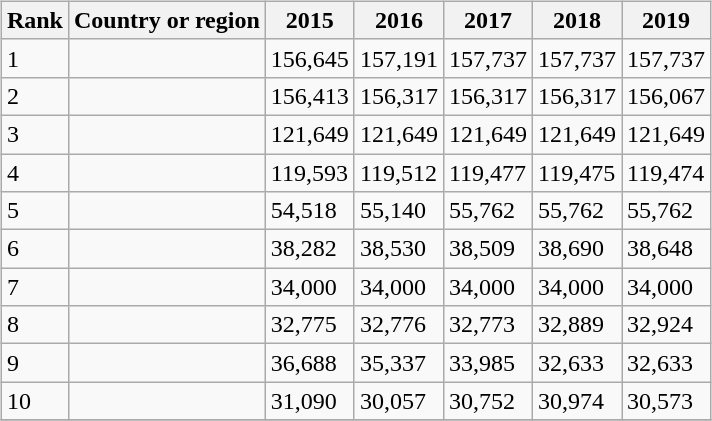<table style="margin: 0 auto;">
<tr>
<td><br><table class="wikitable sortable">
<tr>
<th>Rank</th>
<th>Country or region</th>
<th>2015</th>
<th>2016</th>
<th>2017</th>
<th>2018</th>
<th>2019</th>
</tr>
<tr>
<td>1</td>
<td></td>
<td>156,645</td>
<td>157,191</td>
<td>157,737</td>
<td>157,737</td>
<td>157,737</td>
</tr>
<tr>
<td>2</td>
<td></td>
<td>156,413</td>
<td>156,317</td>
<td>156,317</td>
<td>156,317</td>
<td>156,067</td>
</tr>
<tr>
<td>3</td>
<td></td>
<td>121,649</td>
<td>121,649</td>
<td>121,649</td>
<td>121,649</td>
<td>121,649</td>
</tr>
<tr>
<td>4</td>
<td></td>
<td>119,593</td>
<td>119,512</td>
<td>119,477</td>
<td>119,475</td>
<td>119,474</td>
</tr>
<tr>
<td>5</td>
<td></td>
<td>54,518</td>
<td>55,140</td>
<td>55,762</td>
<td>55,762</td>
<td>55,762</td>
</tr>
<tr>
<td>6</td>
<td></td>
<td>38,282</td>
<td>38,530</td>
<td>38,509</td>
<td>38,690</td>
<td>38,648</td>
</tr>
<tr>
<td>7</td>
<td></td>
<td>34,000</td>
<td>34,000</td>
<td>34,000</td>
<td>34,000</td>
<td>34,000</td>
</tr>
<tr>
<td>8</td>
<td></td>
<td>32,775</td>
<td>32,776</td>
<td>32,773</td>
<td>32,889</td>
<td>32,924</td>
</tr>
<tr>
<td>9</td>
<td></td>
<td>36,688</td>
<td>35,337</td>
<td>33,985</td>
<td>32,633</td>
<td>32,633</td>
</tr>
<tr>
<td>10</td>
<td></td>
<td>31,090</td>
<td>30,057</td>
<td>30,752</td>
<td>30,974</td>
<td>30,573</td>
</tr>
<tr>
</tr>
</table>
</td>
</tr>
</table>
